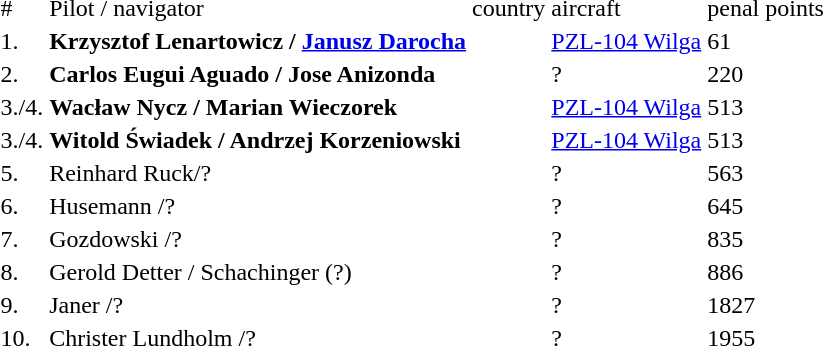<table>
<tr>
<td>#</td>
<td>Pilot / navigator</td>
<td>country</td>
<td>aircraft</td>
<td>penal points</td>
</tr>
<tr>
<td>1.</td>
<td><strong>Krzysztof Lenartowicz / <a href='#'>Janusz Darocha</a></strong></td>
<td></td>
<td><a href='#'>PZL-104 Wilga</a></td>
<td>61</td>
</tr>
<tr>
<td>2.</td>
<td><strong>Carlos Eugui Aguado / Jose Anizonda</strong></td>
<td></td>
<td>?</td>
<td>220</td>
</tr>
<tr>
<td>3./4.</td>
<td><strong>Wacław Nycz / Marian Wieczorek</strong></td>
<td></td>
<td><a href='#'>PZL-104 Wilga</a></td>
<td>513</td>
</tr>
<tr>
<td>3./4.</td>
<td><strong>Witold Świadek / Andrzej Korzeniowski</strong></td>
<td></td>
<td><a href='#'>PZL-104 Wilga</a></td>
<td>513</td>
</tr>
<tr>
<td>5.</td>
<td>Reinhard Ruck/?</td>
<td></td>
<td>?</td>
<td>563</td>
</tr>
<tr>
<td>6.</td>
<td>Husemann /?</td>
<td></td>
<td>?</td>
<td>645</td>
</tr>
<tr>
<td>7.</td>
<td>Gozdowski /?</td>
<td></td>
<td>?</td>
<td>835</td>
</tr>
<tr>
<td>8.</td>
<td>Gerold Detter / Schachinger (?)</td>
<td></td>
<td>?</td>
<td>886</td>
</tr>
<tr>
<td>9.</td>
<td>Janer /?</td>
<td></td>
<td>?</td>
<td>1827</td>
</tr>
<tr>
<td>10.</td>
<td>Christer Lundholm /?</td>
<td></td>
<td>?</td>
<td>1955</td>
</tr>
</table>
